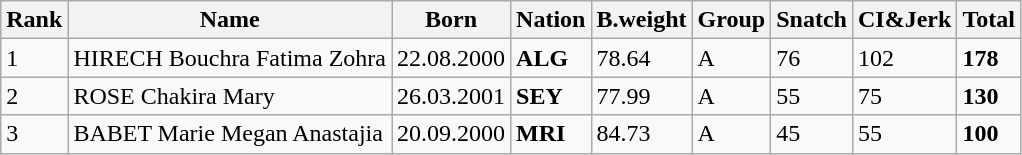<table class="wikitable">
<tr>
<th>Rank</th>
<th>Name</th>
<th>Born</th>
<th>Nation</th>
<th>B.weight</th>
<th>Group</th>
<th>Snatch</th>
<th>CI&Jerk</th>
<th>Total</th>
</tr>
<tr>
<td>1</td>
<td>HIRECH Bouchra Fatima Zohra</td>
<td>22.08.2000</td>
<td><strong>ALG</strong></td>
<td>78.64</td>
<td>A</td>
<td>76</td>
<td>102</td>
<td><strong>178</strong></td>
</tr>
<tr>
<td>2</td>
<td>ROSE Chakira Mary</td>
<td>26.03.2001</td>
<td><strong>SEY</strong></td>
<td>77.99</td>
<td>A</td>
<td>55</td>
<td>75</td>
<td><strong>130</strong></td>
</tr>
<tr>
<td>3</td>
<td>BABET Marie Megan Anastajia</td>
<td>20.09.2000</td>
<td><strong>MRI</strong></td>
<td>84.73</td>
<td>A</td>
<td>45</td>
<td>55</td>
<td><strong>100</strong></td>
</tr>
</table>
